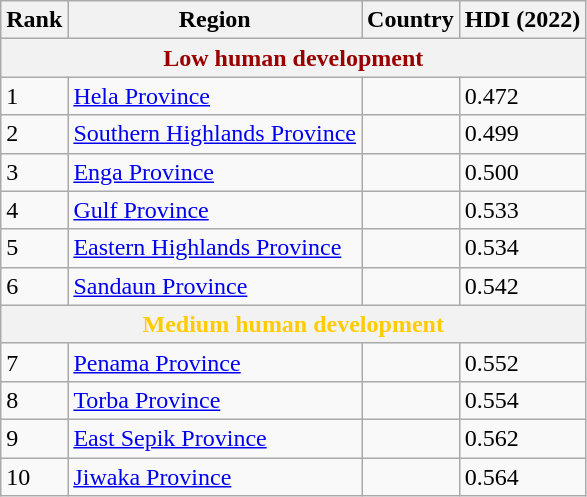<table class="wikitable sortable">
<tr>
<th class="sort">Rank</th>
<th class="sort">Region</th>
<th>Country</th>
<th class="sort">HDI (2022)</th>
</tr>
<tr>
<th colspan="4" style="color:#900;">Low human development</th>
</tr>
<tr>
<td>1</td>
<td style="text-align:left"><a href='#'>Hela Province</a></td>
<td></td>
<td>0.472</td>
</tr>
<tr>
<td>2</td>
<td><a href='#'>Southern Highlands Province</a></td>
<td></td>
<td>0.499</td>
</tr>
<tr>
<td>3</td>
<td style="text-align:left"><a href='#'>Enga Province</a></td>
<td></td>
<td>0.500</td>
</tr>
<tr>
<td>4</td>
<td><a href='#'>Gulf Province</a></td>
<td></td>
<td>0.533</td>
</tr>
<tr>
<td>5</td>
<td><a href='#'>Eastern Highlands Province</a></td>
<td></td>
<td>0.534</td>
</tr>
<tr>
<td>6</td>
<td><a href='#'>Sandaun Province</a></td>
<td></td>
<td>0.542</td>
</tr>
<tr>
<th colspan="4" style="color:#fc0;">Medium human development</th>
</tr>
<tr>
<td>7</td>
<td><a href='#'>Penama Province</a></td>
<td></td>
<td>0.552</td>
</tr>
<tr>
<td>8</td>
<td><a href='#'>Torba Province</a></td>
<td></td>
<td>0.554</td>
</tr>
<tr>
<td>9</td>
<td><a href='#'>East Sepik Province</a></td>
<td></td>
<td>0.562</td>
</tr>
<tr>
<td>10</td>
<td><a href='#'>Jiwaka Province</a></td>
<td></td>
<td>0.564</td>
</tr>
</table>
